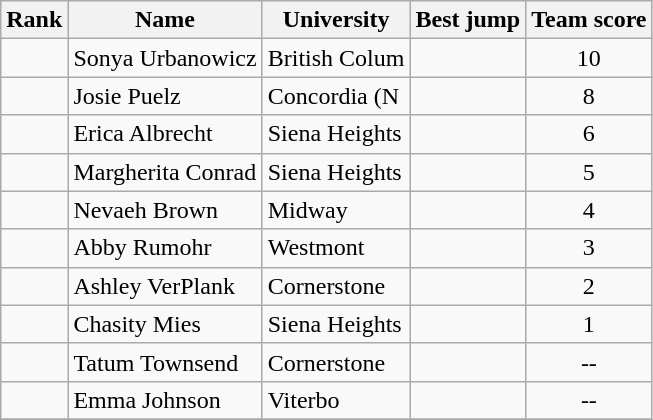<table class="wikitable sortable" style="text-align:center">
<tr>
<th>Rank</th>
<th>Name</th>
<th>University</th>
<th>Best jump</th>
<th>Team score</th>
</tr>
<tr>
<td></td>
<td align=left>Sonya Urbanowicz</td>
<td align="left">British Colum</td>
<td><strong></strong></td>
<td>10</td>
</tr>
<tr>
<td></td>
<td align=left>Josie Puelz</td>
<td align="left">Concordia (N</td>
<td><strong></strong></td>
<td>8</td>
</tr>
<tr>
<td></td>
<td align=left>Erica Albrecht</td>
<td align="left">Siena Heights</td>
<td><strong></strong></td>
<td>6</td>
</tr>
<tr>
<td></td>
<td align=left>Margherita Conrad</td>
<td align="left">Siena Heights</td>
<td><strong></strong></td>
<td>5</td>
</tr>
<tr>
<td></td>
<td align=left>Nevaeh Brown</td>
<td align="left">Midway</td>
<td><strong></strong></td>
<td>4</td>
</tr>
<tr>
<td></td>
<td align=left>Abby Rumohr</td>
<td align="left">Westmont</td>
<td><strong></strong></td>
<td>3</td>
</tr>
<tr>
<td></td>
<td align=left>Ashley VerPlank</td>
<td align="left">Cornerstone</td>
<td><strong></strong></td>
<td>2</td>
</tr>
<tr>
<td></td>
<td align=left>Chasity Mies</td>
<td align="left">Siena Heights</td>
<td><strong></strong></td>
<td>1</td>
</tr>
<tr>
<td></td>
<td align=left>Tatum Townsend</td>
<td align="left">Cornerstone</td>
<td><strong></strong></td>
<td>--</td>
</tr>
<tr>
<td></td>
<td align=left>Emma Johnson</td>
<td align="left">Viterbo</td>
<td><strong></strong></td>
<td>--</td>
</tr>
<tr>
</tr>
</table>
